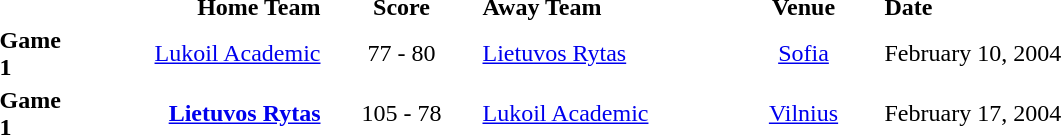<table style="text-align:center" cellpadding=1 border=0>
<tr>
<th width=50></th>
<th width=160 align=right>Home Team</th>
<th width=100>Score</th>
<th width=160 align=left>Away Team</th>
<th width=100>Venue</th>
<th width=200 align=left>Date</th>
</tr>
<tr>
<td align=left><strong>Game 1</strong></td>
<td align=right><a href='#'>Lukoil Academic</a> </td>
<td>77 - 80</td>
<td align=left> <a href='#'>Lietuvos Rytas</a></td>
<td><a href='#'>Sofia</a></td>
<td align=left>February 10, 2004</td>
</tr>
<tr>
<td align=left><strong>Game 1</strong></td>
<td align=right><strong><a href='#'>Lietuvos Rytas</a></strong> </td>
<td>105 - 78</td>
<td align=left> <a href='#'>Lukoil Academic</a></td>
<td><a href='#'>Vilnius</a></td>
<td align=left>February 17, 2004</td>
</tr>
</table>
